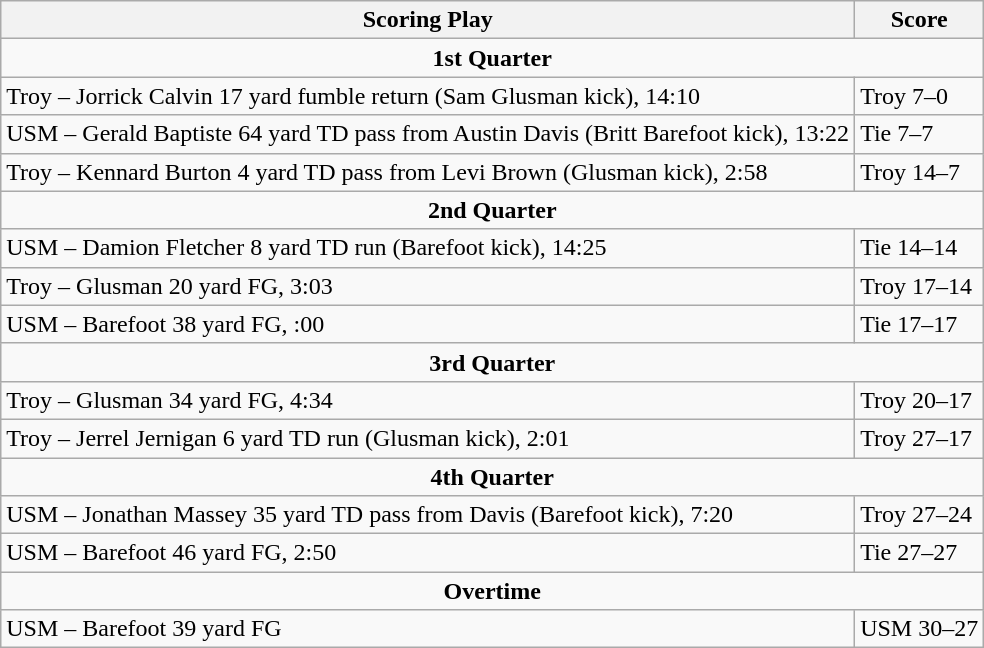<table class="wikitable">
<tr>
<th>Scoring Play</th>
<th>Score</th>
</tr>
<tr>
<td colspan="4" align="center"><strong>1st Quarter</strong></td>
</tr>
<tr>
<td>Troy – Jorrick Calvin 17 yard fumble return (Sam Glusman kick), 14:10</td>
<td>Troy 7–0</td>
</tr>
<tr>
<td>USM – Gerald Baptiste 64 yard TD pass from Austin Davis (Britt Barefoot kick), 13:22</td>
<td>Tie 7–7</td>
</tr>
<tr>
<td>Troy – Kennard Burton 4 yard TD pass from Levi Brown (Glusman kick), 2:58</td>
<td>Troy 14–7</td>
</tr>
<tr>
<td colspan="4" align="center"><strong>2nd Quarter</strong></td>
</tr>
<tr>
<td>USM – Damion Fletcher 8 yard TD run (Barefoot kick), 14:25</td>
<td>Tie 14–14</td>
</tr>
<tr>
<td>Troy – Glusman 20 yard FG, 3:03</td>
<td>Troy 17–14</td>
</tr>
<tr>
<td>USM – Barefoot 38 yard FG, :00</td>
<td>Tie 17–17</td>
</tr>
<tr>
<td colspan="4" align="center"><strong>3rd Quarter</strong></td>
</tr>
<tr>
<td>Troy – Glusman 34 yard FG, 4:34</td>
<td>Troy 20–17</td>
</tr>
<tr>
<td>Troy – Jerrel Jernigan 6 yard TD run (Glusman kick), 2:01</td>
<td>Troy 27–17</td>
</tr>
<tr>
<td colspan="4" align="center"><strong>4th Quarter</strong></td>
</tr>
<tr>
<td>USM – Jonathan Massey 35 yard TD pass from Davis (Barefoot kick), 7:20</td>
<td>Troy 27–24</td>
</tr>
<tr>
<td>USM – Barefoot 46 yard FG, 2:50</td>
<td>Tie 27–27</td>
</tr>
<tr>
<td colspan="4" align="center"><strong>Overtime</strong></td>
</tr>
<tr>
<td>USM – Barefoot 39 yard FG</td>
<td>USM 30–27</td>
</tr>
</table>
